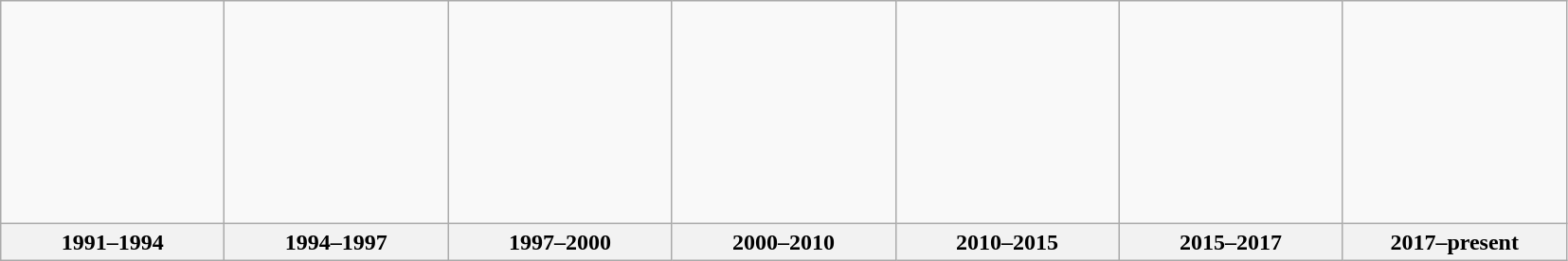<table class="wikitable" style="text-align:center">
<tr>
<td style="height:150px;"></td>
<td style="height:150px;"></td>
<td style="height:150px;"></td>
<td style="height:150px;"></td>
<td style="height:150px;"></td>
<td style="height:150px;"></td>
<td style="height:150px;"></td>
</tr>
<tr>
<th style="width:150px;">1991–1994</th>
<th style="width:150px;">1994–1997</th>
<th style="width:150px;">1997–2000</th>
<th style="width:150px;">2000–2010</th>
<th style="width:150px;"><strong>2010–2015</strong></th>
<th style="width:150px;"><strong>2015–2017</strong></th>
<th style="width:150px;"><strong>2017–present</strong></th>
</tr>
</table>
